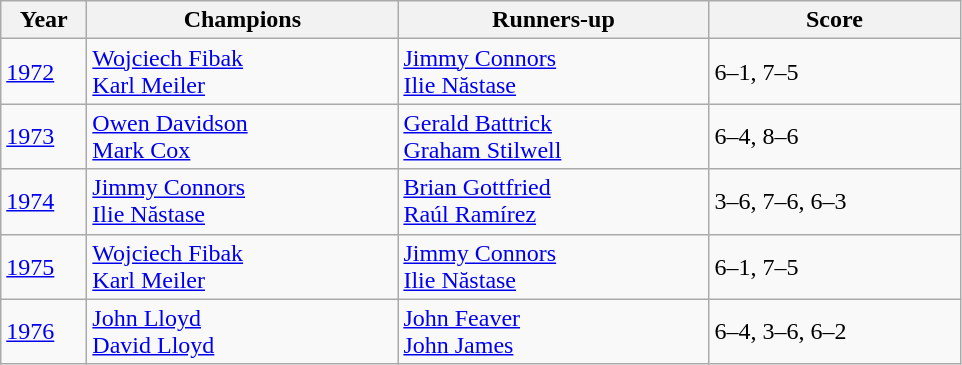<table class="wikitable">
<tr>
<th style="width:50px">Year</th>
<th style="width:200px">Champions</th>
<th style="width:200px">Runners-up</th>
<th style="width:160px">Score</th>
</tr>
<tr>
<td><a href='#'>1972</a></td>
<td> <a href='#'>Wojciech Fibak</a> <br>  <a href='#'>Karl Meiler</a></td>
<td> <a href='#'>Jimmy Connors</a> <br>  <a href='#'>Ilie Năstase</a></td>
<td>6–1, 7–5</td>
</tr>
<tr>
<td><a href='#'>1973</a></td>
<td> <a href='#'>Owen Davidson</a> <br>  <a href='#'>Mark Cox</a></td>
<td> <a href='#'>Gerald Battrick</a> <br>  <a href='#'>Graham Stilwell</a></td>
<td>6–4, 8–6 </td>
</tr>
<tr>
<td><a href='#'>1974</a></td>
<td> <a href='#'>Jimmy Connors</a>  <br>   <a href='#'>Ilie Năstase</a></td>
<td> <a href='#'>Brian Gottfried</a> <br>  <a href='#'>Raúl Ramírez</a></td>
<td>3–6, 7–6, 6–3 </td>
</tr>
<tr>
<td><a href='#'>1975</a></td>
<td>  <a href='#'>Wojciech Fibak</a>  <br>   <a href='#'>Karl Meiler</a></td>
<td> <a href='#'>Jimmy Connors</a> <br>  <a href='#'>Ilie Năstase</a></td>
<td>6–1, 7–5 </td>
</tr>
<tr>
<td><a href='#'>1976</a></td>
<td>  <a href='#'>John Lloyd</a> <br>  <a href='#'>David Lloyd</a></td>
<td> <a href='#'>John Feaver</a> <br>  <a href='#'>John James</a></td>
<td>6–4, 3–6, 6–2 </td>
</tr>
</table>
